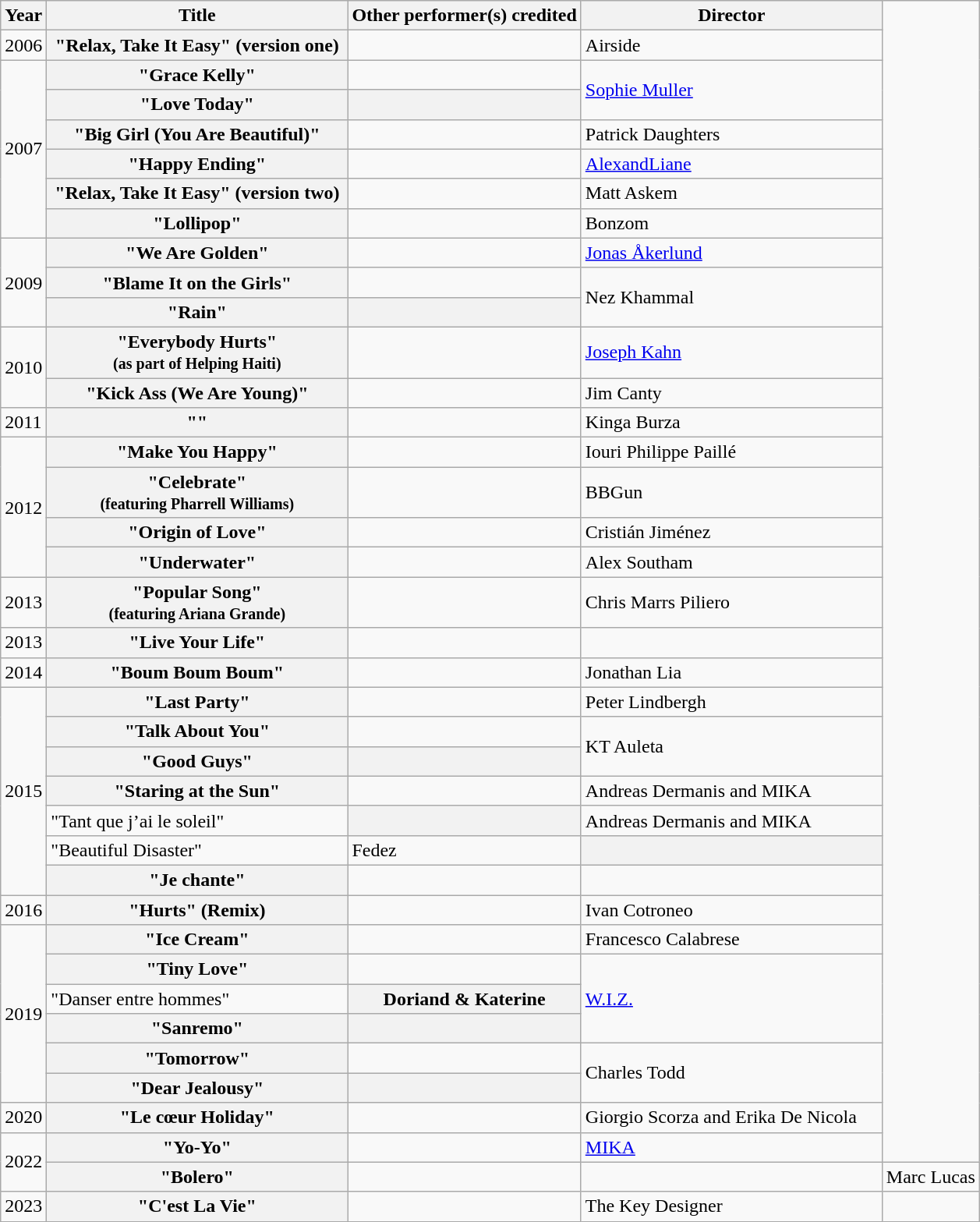<table class="wikitable plainrowheaders">
<tr>
<th>Year</th>
<th width="250">Title</th>
<th>Other performer(s) credited</th>
<th width="250">Director</th>
</tr>
<tr>
<td>2006</td>
<th scope="row">"Relax, Take It Easy" (version one)</th>
<td></td>
<td>Airside</td>
</tr>
<tr>
<td rowspan="6">2007</td>
<th scope="row">"Grace Kelly"</th>
<td></td>
<td rowspan="2"><a href='#'>Sophie Muller</a></td>
</tr>
<tr>
<th scope="row">"Love Today"</th>
<th></th>
</tr>
<tr>
<th scope="row">"Big Girl (You Are Beautiful)"</th>
<td></td>
<td>Patrick Daughters</td>
</tr>
<tr>
<th scope="row">"Happy Ending"</th>
<td></td>
<td><a href='#'>AlexandLiane</a></td>
</tr>
<tr>
<th scope="row">"Relax, Take It Easy" (version two)</th>
<td></td>
<td>Matt Askem</td>
</tr>
<tr>
<th scope="row">"Lollipop"</th>
<td></td>
<td>Bonzom</td>
</tr>
<tr>
<td rowspan="3">2009</td>
<th scope="row">"We Are Golden"</th>
<td></td>
<td><a href='#'>Jonas Åkerlund</a></td>
</tr>
<tr>
<th scope="row">"Blame It on the Girls"</th>
<td></td>
<td rowspan="2">Nez Khammal</td>
</tr>
<tr>
<th scope="row">"Rain"</th>
<th></th>
</tr>
<tr>
<td rowspan="2">2010</td>
<th scope="row">"Everybody Hurts"<br><small>(as part of Helping Haiti)</small></th>
<td></td>
<td><a href='#'>Joseph Kahn</a></td>
</tr>
<tr>
<th scope="row">"Kick Ass (We Are Young)"<br></th>
<td></td>
<td>Jim Canty</td>
</tr>
<tr>
<td>2011</td>
<th scope="row">""</th>
<td></td>
<td>Kinga Burza</td>
</tr>
<tr>
<td rowspan="4">2012</td>
<th scope="row">"Make You Happy"</th>
<td></td>
<td>Iouri Philippe Paillé</td>
</tr>
<tr>
<th scope="row">"Celebrate"<br><small>(featuring Pharrell Williams)</small></th>
<td></td>
<td>BBGun</td>
</tr>
<tr>
<th scope="row">"Origin of Love"</th>
<td></td>
<td>Cristián Jiménez</td>
</tr>
<tr>
<th scope="row">"Underwater"</th>
<td></td>
<td>Alex Southam</td>
</tr>
<tr>
<td>2013</td>
<th scope="row">"Popular Song"<br><small>(featuring Ariana Grande)</small></th>
<td></td>
<td>Chris Marrs Piliero</td>
</tr>
<tr>
<td>2013</td>
<th>"Live Your Life"</th>
<td></td>
<td></td>
</tr>
<tr>
<td>2014</td>
<th scope="row">"Boum Boum Boum"</th>
<td></td>
<td>Jonathan Lia</td>
</tr>
<tr>
<td rowspan="7">2015</td>
<th scope="row">"Last Party"</th>
<td></td>
<td>Peter Lindbergh</td>
</tr>
<tr>
<th scope="row">"Talk About You"</th>
<td></td>
<td rowspan="2">KT Auleta</td>
</tr>
<tr>
<th scope="row">"Good Guys"</th>
<th></th>
</tr>
<tr>
<th scope="row">"Staring at the Sun"</th>
<td></td>
<td>Andreas Dermanis and MIKA</td>
</tr>
<tr>
<td>"Tant que j’ai le soleil"</td>
<th></th>
<td>Andreas Dermanis and MIKA</td>
</tr>
<tr>
<td>"Beautiful Disaster"</td>
<td>Fedez</td>
<th></th>
</tr>
<tr>
<th scope="row">"Je chante"</th>
<td></td>
<td></td>
</tr>
<tr>
<td>2016</td>
<th scope="row">"Hurts" (Remix)</th>
<td></td>
<td>Ivan Cotroneo</td>
</tr>
<tr>
<td rowspan="6">2019</td>
<th scope="row">"Ice Cream"</th>
<td></td>
<td>Francesco Calabrese</td>
</tr>
<tr>
<th scope="row">"Tiny Love"</th>
<td></td>
<td rowspan="3"><a href='#'>W.I.Z.</a></td>
</tr>
<tr>
<td>"Danser entre hommes"</td>
<th>Doriand & Katerine</th>
</tr>
<tr>
<th scope="row">"Sanremo"</th>
<th></th>
</tr>
<tr>
<th scope="row">"Tomorrow"</th>
<td></td>
<td rowspan="2">Charles Todd</td>
</tr>
<tr>
<th scope="row">"Dear Jealousy"</th>
<th></th>
</tr>
<tr>
<td>2020</td>
<th scope="row">"Le cœur Holiday"<br></th>
<td></td>
<td>Giorgio Scorza and Erika De Nicola</td>
</tr>
<tr>
<td rowspan="2">2022</td>
<th scope="row">"Yo-Yo"</th>
<td></td>
<td><a href='#'>MIKA</a></td>
</tr>
<tr>
<th scope="row">"Bolero"<br></th>
<td></td>
<td></td>
<td>Marc Lucas</td>
</tr>
<tr>
<td>2023</td>
<th scope="row">"C'est La Vie"</th>
<td></td>
<td>The Key Designer</td>
</tr>
</table>
